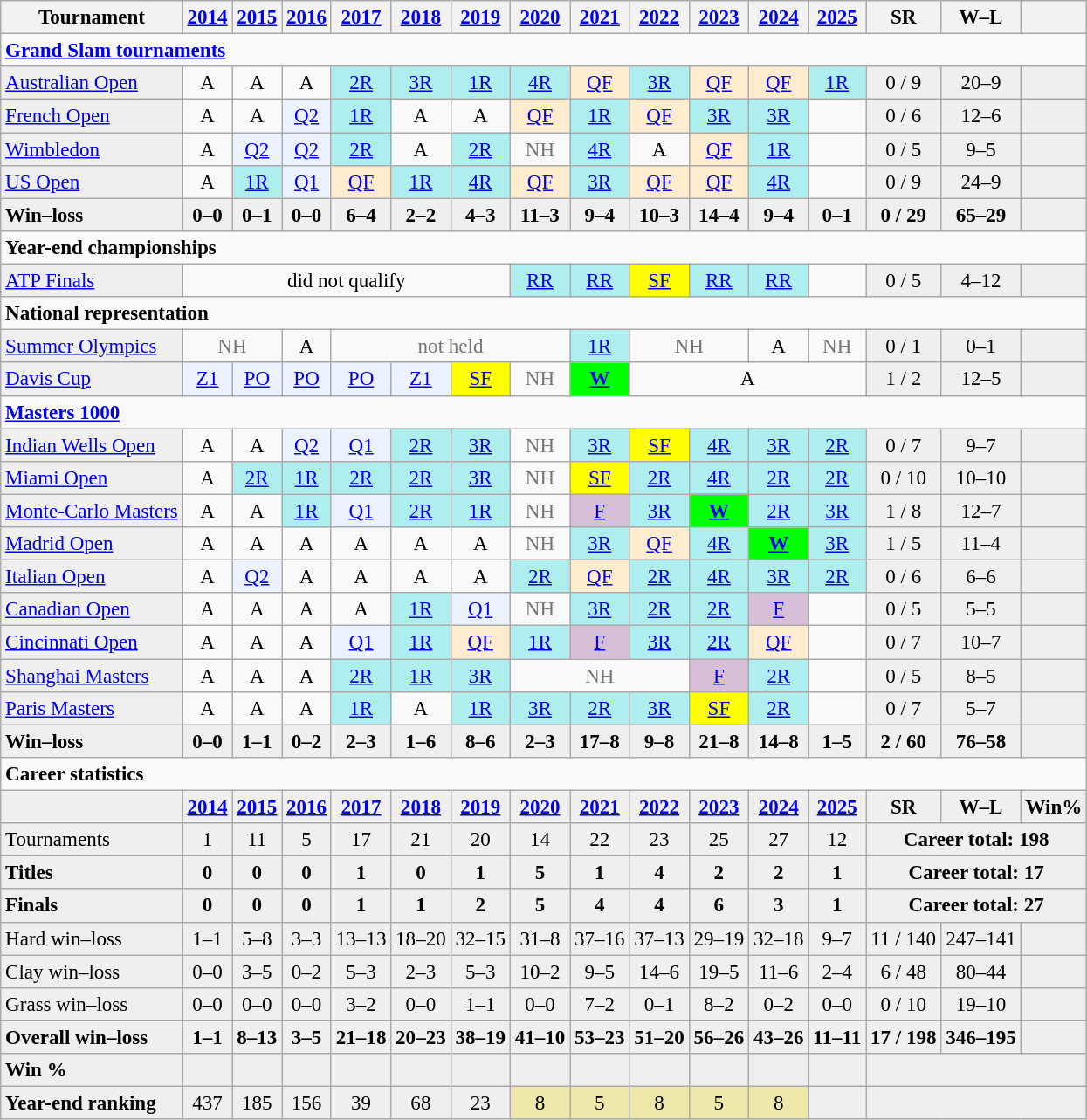<table class="wikitable nowrap" style=text-align:center;font-size:96%>
<tr>
<th>Tournament</th>
<th><a href='#'>2014</a></th>
<th><a href='#'>2015</a></th>
<th><a href='#'>2016</a></th>
<th><a href='#'>2017</a></th>
<th><a href='#'>2018</a></th>
<th><a href='#'>2019</a></th>
<th><a href='#'>2020</a></th>
<th><a href='#'>2021</a></th>
<th><a href='#'>2022</a></th>
<th><a href='#'>2023</a></th>
<th><a href='#'>2024</a></th>
<th><a href='#'>2025</a></th>
<th>SR</th>
<th>W–L</th>
<th></th>
</tr>
<tr>
<td colspan="16" style="text-align:left"><a href='#'><strong>Grand Slam tournaments</strong></a></td>
</tr>
<tr>
<td bgcolor=efefef align=left><a href='#'>Australian Open</a></td>
<td>A</td>
<td>A</td>
<td>A</td>
<td style=background:#afeeee><a href='#'>2R</a></td>
<td style=background:#afeeee><a href='#'>3R</a></td>
<td style=background:#afeeee><a href='#'>1R</a></td>
<td style=background:#afeeee><a href='#'>4R</a></td>
<td style=background:#ffebcd><a href='#'>QF</a></td>
<td style=background:#afeeee><a href='#'>3R</a></td>
<td style=background:#ffebcd><a href='#'>QF</a></td>
<td style=background:#ffebcd><a href='#'>QF</a></td>
<td style=background:#afeeee><a href='#'>1R</a></td>
<td bgcolor=efefef>0 / 9</td>
<td bgcolor=efefef>20–9</td>
<td bgcolor=efefef></td>
</tr>
<tr>
<td bgcolor=efefef align=left><a href='#'>French Open</a></td>
<td>A</td>
<td>A</td>
<td style=background:#ecf2ff><a href='#'>Q2</a></td>
<td style=background:#afeeee><a href='#'>1R</a></td>
<td>A</td>
<td>A</td>
<td style=background:#ffebcd><a href='#'>QF</a></td>
<td style=background:#afeeee><a href='#'>1R</a></td>
<td style=background:#ffebcd><a href='#'>QF</a></td>
<td style=background:#afeeee><a href='#'>3R</a></td>
<td style=background:#afeeee><a href='#'>3R</a></td>
<td></td>
<td bgcolor=efefef>0 / 6</td>
<td bgcolor=efefef>12–6</td>
<td bgcolor=efefef></td>
</tr>
<tr>
<td bgcolor=efefef align=left><a href='#'>Wimbledon</a></td>
<td>A</td>
<td style=background:#ecf2ff><a href='#'>Q2</a></td>
<td style=background:#ecf2ff><a href='#'>Q2</a></td>
<td style=background:#afeeee><a href='#'>2R</a></td>
<td>A</td>
<td style=background:#afeeee><a href='#'>2R</a></td>
<td style=color:#767676>NH</td>
<td style=background:#afeeee><a href='#'>4R</a></td>
<td>A</td>
<td style=background:#ffebcd><a href='#'>QF</a></td>
<td style=background:#afeeee><a href='#'>1R</a></td>
<td></td>
<td bgcolor=efefef>0 / 5</td>
<td bgcolor=efefef>9–5</td>
<td bgcolor=efefef></td>
</tr>
<tr>
<td bgcolor=efefef align=left><a href='#'>US Open</a></td>
<td>A</td>
<td style=background:#afeeee><a href='#'>1R</a></td>
<td style=background:#ecf2ff><a href='#'>Q1</a></td>
<td style=background:#ffebcd><a href='#'>QF</a></td>
<td style=background:#afeeee><a href='#'>1R</a></td>
<td style=background:#afeeee><a href='#'>4R</a></td>
<td style=background:#ffebcd><a href='#'>QF</a></td>
<td style=background:#afeeee><a href='#'>3R</a></td>
<td style=background:#ffebcd><a href='#'>QF</a></td>
<td style=background:#ffebcd><a href='#'>QF</a></td>
<td style=background:#afeeee><a href='#'>4R</a></td>
<td></td>
<td bgcolor=efefef>0 / 9</td>
<td bgcolor=efefef>24–9</td>
<td bgcolor=efefef></td>
</tr>
<tr style=font-weight:bold;background:#efefef>
<td style=text-align:left>Win–loss</td>
<td>0–0</td>
<td>0–1</td>
<td>0–0</td>
<td>6–4</td>
<td>2–2</td>
<td>4–3</td>
<td>11–3</td>
<td>9–4</td>
<td>10–3</td>
<td>14–4</td>
<td>9–4</td>
<td>0–1</td>
<td>0 / 29</td>
<td>65–29</td>
<td bgcolor=efefef></td>
</tr>
<tr>
<td colspan="16" style="text-align:left"><strong>Year-end championships</strong></td>
</tr>
<tr>
<td bgcolor=efefef  align=left><a href='#'>ATP Finals</a></td>
<td colspan=6>did not qualify</td>
<td style=background:#afeeee><a href='#'>RR</a></td>
<td style=background:#afeeee><a href='#'>RR</a></td>
<td style=background:yellow><a href='#'>SF</a></td>
<td style=background:#afeeee><a href='#'>RR</a></td>
<td style=background:#afeeee><a href='#'>RR</a></td>
<td></td>
<td bgcolor=efefef>0 / 5</td>
<td bgcolor=efefef>4–12</td>
<td bgcolor=efefef></td>
</tr>
<tr>
<td colspan="16" style="text-align:left"><strong>National representation</strong></td>
</tr>
<tr>
<td bgcolor=efefef  align=left><a href='#'>Summer Olympics</a></td>
<td style=color:#767676 colspan=2>NH</td>
<td>A</td>
<td style=color:#767676 colspan=4>not held</td>
<td style=background:#afeeee><a href='#'>1R</a></td>
<td style=color:#767676 colspan=2>NH</td>
<td>A</td>
<td style=color:#767676>NH</td>
<td bgcolor=efefef>0 / 1</td>
<td bgcolor=efefef>0–1</td>
<td bgcolor=efefef></td>
</tr>
<tr>
<td bgcolor=efefef align=left><a href='#'>Davis Cup</a></td>
<td style=background:#ecf2ff><a href='#'>Z1</a></td>
<td style=background:#ecf2ff><a href='#'>PO</a></td>
<td style=background:#ecf2ff><a href='#'>PO</a></td>
<td style=background:#ecf2ff><a href='#'>PO</a></td>
<td style=background:#ecf2ff><a href='#'>Z1</a></td>
<td style=background:yellow><a href='#'>SF</a></td>
<td style=color:#767676>NH</td>
<td style=background:lime><a href='#'><strong>W</strong></a></td>
<td colspan=4>A</td>
<td bgcolor=efefef>1 / 2</td>
<td bgcolor=efefef>12–5</td>
<td bgcolor=efefef></td>
</tr>
<tr>
<td colspan="16" style="text-align:left"><strong><a href='#'>Masters 1000</a></strong></td>
</tr>
<tr>
<td bgcolor=efefef align=left><a href='#'>Indian Wells Open</a></td>
<td>A</td>
<td>A</td>
<td style=background:#ecf2ff><a href='#'>Q2</a></td>
<td style=background:#ecf2ff><a href='#'>Q1</a></td>
<td style=background:#afeeee><a href='#'>2R</a></td>
<td style=background:#afeeee><a href='#'>3R</a></td>
<td style=color:#767676>NH</td>
<td style=background:#afeeee><a href='#'>3R</a></td>
<td style=background:yellow><a href='#'>SF</a></td>
<td style=background:#afeeee><a href='#'>4R</a></td>
<td style=background:#afeeee><a href='#'>3R</a></td>
<td style=background:#afeeee><a href='#'>2R</a></td>
<td bgcolor=efefef>0 / 7</td>
<td bgcolor=efefef>9–7</td>
<td bgcolor=efefef></td>
</tr>
<tr>
<td bgcolor=efefef align=left><a href='#'>Miami Open</a></td>
<td>A</td>
<td style=background:#afeeee><a href='#'>2R</a></td>
<td style=background:#afeeee><a href='#'>1R</a></td>
<td style=background:#afeeee><a href='#'>2R</a></td>
<td style=background:#afeeee><a href='#'>2R</a></td>
<td style=background:#afeeee><a href='#'>3R</a></td>
<td style=color:#767676>NH</td>
<td style=background:yellow><a href='#'>SF</a></td>
<td style=background:#afeeee><a href='#'>2R</a></td>
<td style=background:#afeeee><a href='#'>4R</a></td>
<td style=background:#afeeee><a href='#'>2R</a></td>
<td style=background:#afeeee><a href='#'>2R</a></td>
<td bgcolor=efefef>0 / 10</td>
<td bgcolor=efefef>10–10</td>
<td bgcolor=efefef></td>
</tr>
<tr>
<td bgcolor=efefef align=left><a href='#'>Monte-Carlo Masters</a></td>
<td>A</td>
<td>A</td>
<td style=background:#afeeee><a href='#'>1R</a></td>
<td style=background:#ecf2ff><a href='#'>Q1</a></td>
<td style=background:#afeeee><a href='#'>2R</a></td>
<td style=background:#afeeee><a href='#'>1R</a></td>
<td style=color:#767676>NH</td>
<td style=background:thistle><a href='#'>F</a></td>
<td style=background:#afeeee><a href='#'>3R</a></td>
<td style=background:lime><a href='#'><strong>W</strong></a></td>
<td style=background:#afeeee><a href='#'>2R</a></td>
<td style=background:#afeeee><a href='#'>3R</a></td>
<td bgcolor=efefef>1 / 8</td>
<td bgcolor=efefef>12–7</td>
<td bgcolor=efefef></td>
</tr>
<tr>
<td bgcolor=efefef align=left><a href='#'>Madrid Open</a></td>
<td>A</td>
<td>A</td>
<td>A</td>
<td>A</td>
<td>A</td>
<td>A</td>
<td style=color:#767676>NH</td>
<td style=background:#afeeee><a href='#'>3R</a></td>
<td style=background:#ffebcd><a href='#'>QF</a></td>
<td style=background:#afeeee><a href='#'>4R</a></td>
<td style=background:lime><a href='#'><strong>W</strong></a></td>
<td style=background:#afeeee><a href='#'>3R</a></td>
<td bgcolor=efefef>1 / 5</td>
<td bgcolor=efefef>11–4</td>
<td bgcolor=efefef></td>
</tr>
<tr>
<td bgcolor=efefef align=left><a href='#'>Italian Open</a></td>
<td>A</td>
<td style=background:#ecf2ff><a href='#'>Q2</a></td>
<td>A</td>
<td>A</td>
<td>A</td>
<td>A</td>
<td style=background:#afeeee><a href='#'>2R</a></td>
<td style=background:#ffebcd><a href='#'>QF</a></td>
<td style=background:#afeeee><a href='#'>2R</a></td>
<td style=background:#afeeee><a href='#'>4R</a></td>
<td style=background:#afeeee><a href='#'>3R</a></td>
<td style=background:#afeeee><a href='#'>2R</a></td>
<td bgcolor=efefef>0 / 6</td>
<td bgcolor=efefef>6–6</td>
<td bgcolor=efefef></td>
</tr>
<tr>
<td bgcolor=efefef align=left><a href='#'>Canadian Open</a></td>
<td>A</td>
<td>A</td>
<td>A</td>
<td>A</td>
<td style=background:#afeeee><a href='#'>1R</a></td>
<td style=background:#ecf2ff><a href='#'>Q1</a></td>
<td style=color:#767676>NH</td>
<td style=background:#afeeee><a href='#'>3R</a></td>
<td style=background:#afeeee><a href='#'>2R</a></td>
<td style=background:#afeeee><a href='#'>2R</a></td>
<td style=background:thistle><a href='#'>F</a></td>
<td></td>
<td bgcolor=efefef>0 / 5</td>
<td bgcolor=efefef>5–5</td>
<td bgcolor=efefef></td>
</tr>
<tr>
<td bgcolor=efefef align=left><a href='#'>Cincinnati Open</a></td>
<td>A</td>
<td>A</td>
<td>A</td>
<td style=background:#ecf2ff><a href='#'>Q1</a></td>
<td style=background:#afeeee><a href='#'>1R</a></td>
<td style=background:#ffebcd><a href='#'>QF</a></td>
<td style=background:#afeeee><a href='#'>1R</a></td>
<td style=background:thistle><a href='#'>F</a></td>
<td style=background:#afeeee><a href='#'>3R</a></td>
<td style=background:#afeeee><a href='#'>2R</a></td>
<td style=background:#ffebcd><a href='#'>QF</a></td>
<td></td>
<td bgcolor=efefef>0 / 7</td>
<td bgcolor=efefef>10–7</td>
<td bgcolor=efefef></td>
</tr>
<tr>
<td bgcolor=efefef align=left><a href='#'>Shanghai Masters</a></td>
<td>A</td>
<td>A</td>
<td>A</td>
<td style=background:#afeeee><a href='#'>2R</a></td>
<td style=background:#afeeee><a href='#'>1R</a></td>
<td style=background:#afeeee><a href='#'>3R</a></td>
<td colspan=3 style=color:#767676>NH</td>
<td style=background:thistle><a href='#'>F</a></td>
<td style=background:#afeeee><a href='#'>2R</a></td>
<td></td>
<td bgcolor=efefef>0 / 5</td>
<td bgcolor=efefef>8–5</td>
<td bgcolor=efefef></td>
</tr>
<tr>
<td bgcolor=efefef align=left><a href='#'>Paris Masters</a></td>
<td>A</td>
<td>A</td>
<td>A</td>
<td style=background:#afeeee><a href='#'>1R</a></td>
<td>A</td>
<td style=background:#afeeee><a href='#'>1R</a></td>
<td style=background:#afeeee><a href='#'>3R</a></td>
<td style=background:#afeeee><a href='#'>2R</a></td>
<td style=background:#afeeee><a href='#'>3R</a></td>
<td style=background:yellow><a href='#'>SF</a></td>
<td style=background:#afeeee><a href='#'>2R</a></td>
<td></td>
<td bgcolor=efefef>0 / 7</td>
<td bgcolor=efefef>5–7</td>
<td bgcolor=efefef></td>
</tr>
<tr style=font-weight:bold;background:#efefef>
<td style=text-align:left>Win–loss</td>
<td>0–0</td>
<td>1–1</td>
<td>0–2</td>
<td>2–3</td>
<td>1–6</td>
<td>8–6</td>
<td>2–3</td>
<td>17–8</td>
<td>9–8</td>
<td>21–8</td>
<td>14–8</td>
<td>1–5</td>
<td>2 / 60</td>
<td>76–58</td>
<td bgcolor=efefef></td>
</tr>
<tr>
<td colspan="16" style="text-align:left"><strong>Career statistics</strong></td>
</tr>
<tr style=font-weight:bold;background:#efefef>
<td></td>
<td><a href='#'>2014</a></td>
<td><a href='#'>2015</a></td>
<td><a href='#'>2016</a></td>
<td><a href='#'>2017</a></td>
<td><a href='#'>2018</a></td>
<td><a href='#'>2019</a></td>
<td><a href='#'>2020</a></td>
<td><a href='#'>2021</a></td>
<td><a href='#'>2022</a></td>
<td><a href='#'>2023</a></td>
<td><a href='#'>2024</a></td>
<td><a href='#'>2025</a></td>
<td>SR</td>
<td>W–L</td>
<td>Win%</td>
</tr>
<tr style=background:#efefef>
<td align=left>Tournaments</td>
<td>1</td>
<td>11</td>
<td>5</td>
<td>17</td>
<td>21</td>
<td>20</td>
<td>14</td>
<td>22</td>
<td>23</td>
<td>25</td>
<td>27</td>
<td>12</td>
<td colspan=3><strong>Career total: 198</strong></td>
</tr>
<tr style=font-weight:bold;background:#efefef>
<td style=text-align:left>Titles</td>
<td>0</td>
<td>0</td>
<td>0</td>
<td>1</td>
<td>0</td>
<td>1</td>
<td>5</td>
<td>1</td>
<td>4</td>
<td>2</td>
<td>2</td>
<td>1</td>
<td colspan=3>Career total: 17</td>
</tr>
<tr style=font-weight:bold;background:#efefef>
<td style=text-align:left>Finals</td>
<td>0</td>
<td>0</td>
<td>0</td>
<td>1</td>
<td>1</td>
<td>2</td>
<td>5</td>
<td>4</td>
<td>4</td>
<td>6</td>
<td>3</td>
<td>1</td>
<td colspan=3>Career total: 27</td>
</tr>
<tr style=background:#efefef>
<td align=left>Hard win–loss</td>
<td>1–1</td>
<td>5–8</td>
<td>3–3</td>
<td>13–13</td>
<td>18–20</td>
<td>32–15</td>
<td>31–8</td>
<td>37–16</td>
<td>37–13</td>
<td>29–19</td>
<td>32–18</td>
<td>9–7</td>
<td>11 / 140</td>
<td>247–141</td>
<td bgcolor=efefef></td>
</tr>
<tr style=background:#efefef>
<td align=left>Clay win–loss</td>
<td>0–0</td>
<td>3–5</td>
<td>0–2</td>
<td>5–3</td>
<td>2–3</td>
<td>5–3</td>
<td>10–2</td>
<td>9–5</td>
<td>14–6</td>
<td>19–5</td>
<td>11–6</td>
<td>2–4</td>
<td>6 / 48</td>
<td>80–44</td>
<td bgcolor=efefef></td>
</tr>
<tr style=background:#efefef>
<td align=left>Grass win–loss</td>
<td>0–0</td>
<td>0–0</td>
<td>0–0</td>
<td>3–2</td>
<td>0–0</td>
<td>1–1</td>
<td>0–0</td>
<td>7–2</td>
<td>0–1</td>
<td>8–2</td>
<td>0–2</td>
<td>0–0</td>
<td>0 / 10</td>
<td>19–10</td>
<td bgcolor=efefef></td>
</tr>
<tr style=font-weight:bold;background:#efefef>
<td style=text-align:left>Overall win–loss</td>
<td>1–1</td>
<td>8–13</td>
<td>3–5</td>
<td>21–18</td>
<td>20–23</td>
<td>38–19</td>
<td>41–10</td>
<td>53–23</td>
<td>51–20</td>
<td>56–26</td>
<td>43–26</td>
<td>11–11</td>
<td>17 / 198</td>
<td>346–195</td>
<td bgcolor=efefef></td>
</tr>
<tr style=font-weight:bold;background:#efefef>
<td style=text-align:left>Win %</td>
<td bgcolor=efefef></td>
<td bgcolor=efefef></td>
<td bgcolor=efefef></td>
<td bgcolor=efefef></td>
<td bgcolor=efefef></td>
<td bgcolor=efefef></td>
<td bgcolor=efefef></td>
<td bgcolor=efefef></td>
<td bgcolor=efefef></td>
<td bgcolor=efefef></td>
<td bgcolor=efefef></td>
<td bgcolor=efefef></td>
<td colspan=3></td>
</tr>
<tr style=background:#efefef>
<td align=left><strong>Year-end ranking</strong></td>
<td>437</td>
<td>185</td>
<td>156</td>
<td>39</td>
<td>68</td>
<td>23</td>
<td bgcolor=eee8aa>8</td>
<td bgcolor=eee8aa>5</td>
<td bgcolor=eee8aa>8</td>
<td bgcolor=eee8aa>5</td>
<td bgcolor=eee8aa>8</td>
<td></td>
<td colspan=3></td>
</tr>
</table>
